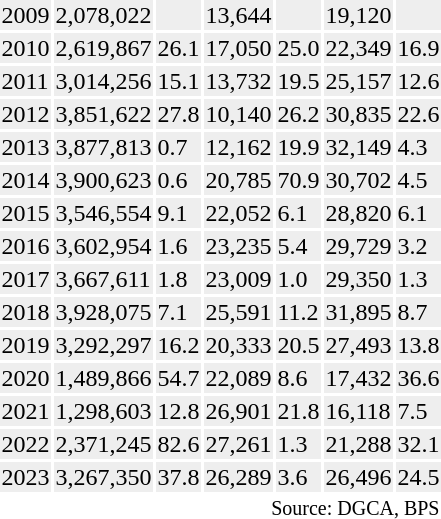<table class="toccolours sortable" style="padding:0.5em;">
<tr>
<th></th>
<th></th>
<th></th>
<th></th>
<th></th>
<th></th>
<th></th>
</tr>
<tr style="background:#eee;">
<td>2009</td>
<td>2,078,022</td>
<td></td>
<td>13,644</td>
<td></td>
<td>19,120</td>
<td></td>
</tr>
<tr style="background:#eee;">
<td>2010</td>
<td>2,619,867</td>
<td> 26.1</td>
<td>17,050</td>
<td> 25.0</td>
<td>22,349</td>
<td> 16.9</td>
</tr>
<tr style="background:#eee;">
<td>2011</td>
<td>3,014,256</td>
<td> 15.1</td>
<td>13,732</td>
<td> 19.5</td>
<td>25,157</td>
<td> 12.6</td>
</tr>
<tr style="background:#eee;">
<td>2012</td>
<td>3,851,622</td>
<td> 27.8</td>
<td>10,140</td>
<td> 26.2</td>
<td>30,835</td>
<td> 22.6</td>
</tr>
<tr style="background:#eee;">
<td>2013</td>
<td>3,877,813</td>
<td> 0.7</td>
<td>12,162</td>
<td> 19.9</td>
<td>32,149</td>
<td> 4.3</td>
</tr>
<tr style="background:#eee;">
<td>2014</td>
<td>3,900,623</td>
<td> 0.6</td>
<td>20,785</td>
<td> 70.9</td>
<td>30,702</td>
<td> 4.5</td>
</tr>
<tr style="background:#eee;">
<td>2015</td>
<td>3,546,554</td>
<td> 9.1</td>
<td>22,052</td>
<td> 6.1</td>
<td>28,820</td>
<td> 6.1</td>
</tr>
<tr style="background:#eee;">
<td>2016</td>
<td>3,602,954</td>
<td> 1.6</td>
<td>23,235</td>
<td> 5.4</td>
<td>29,729</td>
<td> 3.2</td>
</tr>
<tr style="background:#eee;">
<td>2017</td>
<td>3,667,611</td>
<td> 1.8</td>
<td>23,009</td>
<td> 1.0</td>
<td>29,350</td>
<td> 1.3</td>
</tr>
<tr style="background:#eee;">
<td>2018</td>
<td>3,928,075</td>
<td> 7.1</td>
<td>25,591</td>
<td> 11.2</td>
<td>31,895</td>
<td> 8.7</td>
</tr>
<tr style="background:#eee;">
<td>2019</td>
<td>3,292,297</td>
<td> 16.2</td>
<td>20,333</td>
<td> 20.5</td>
<td>27,493</td>
<td> 13.8</td>
</tr>
<tr style="background:#eee;">
<td>2020</td>
<td>1,489,866</td>
<td> 54.7</td>
<td>22,089</td>
<td> 8.6</td>
<td>17,432</td>
<td> 36.6</td>
</tr>
<tr style="background:#eee;">
<td>2021</td>
<td>1,298,603</td>
<td> 12.8</td>
<td>26,901</td>
<td> 21.8</td>
<td>16,118</td>
<td> 7.5</td>
</tr>
<tr style="background:#eee;">
<td>2022</td>
<td>2,371,245</td>
<td> 82.6</td>
<td>27,261</td>
<td> 1.3</td>
<td>21,288</td>
<td> 32.1</td>
</tr>
<tr style="background:#eee;">
<td>2023</td>
<td>3,267,350</td>
<td> 37.8</td>
<td>26,289</td>
<td> 3.6</td>
<td>26,496</td>
<td> 24.5</td>
</tr>
<tr>
<td colspan="7" style="text-align:right;"><sup>Source: DGCA, BPS</sup></td>
</tr>
</table>
